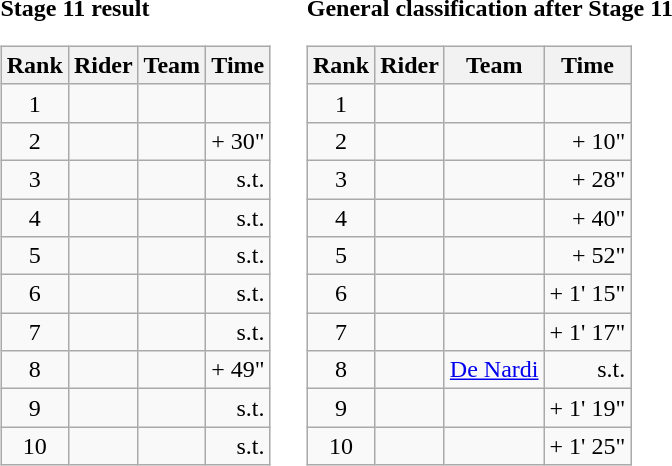<table>
<tr>
<td><strong>Stage 11 result</strong><br><table class="wikitable">
<tr>
<th scope="col">Rank</th>
<th scope="col">Rider</th>
<th scope="col">Team</th>
<th scope="col">Time</th>
</tr>
<tr>
<td style="text-align:center;">1</td>
<td></td>
<td></td>
<td style="text-align:right;"></td>
</tr>
<tr>
<td style="text-align:center;">2</td>
<td></td>
<td></td>
<td style="text-align:right;">+ 30"</td>
</tr>
<tr>
<td style="text-align:center;">3</td>
<td></td>
<td></td>
<td style="text-align:right;">s.t.</td>
</tr>
<tr>
<td style="text-align:center;">4</td>
<td></td>
<td></td>
<td style="text-align:right;">s.t.</td>
</tr>
<tr>
<td style="text-align:center;">5</td>
<td></td>
<td></td>
<td style="text-align:right;">s.t.</td>
</tr>
<tr>
<td style="text-align:center;">6</td>
<td></td>
<td></td>
<td style="text-align:right;">s.t.</td>
</tr>
<tr>
<td style="text-align:center;">7</td>
<td></td>
<td></td>
<td style="text-align:right;">s.t.</td>
</tr>
<tr>
<td style="text-align:center;">8</td>
<td></td>
<td></td>
<td style="text-align:right;">+ 49"</td>
</tr>
<tr>
<td style="text-align:center;">9</td>
<td></td>
<td></td>
<td style="text-align:right;">s.t.</td>
</tr>
<tr>
<td style="text-align:center;">10</td>
<td></td>
<td></td>
<td style="text-align:right;">s.t.</td>
</tr>
</table>
</td>
<td></td>
<td><strong>General classification after Stage 11</strong><br><table class="wikitable">
<tr>
<th scope="col">Rank</th>
<th scope="col">Rider</th>
<th scope="col">Team</th>
<th scope="col">Time</th>
</tr>
<tr>
<td style="text-align:center;">1</td>
<td></td>
<td></td>
<td style="text-align:right;"></td>
</tr>
<tr>
<td style="text-align:center;">2</td>
<td></td>
<td></td>
<td style="text-align:right;">+ 10"</td>
</tr>
<tr>
<td style="text-align:center;">3</td>
<td></td>
<td></td>
<td style="text-align:right;">+ 28"</td>
</tr>
<tr>
<td style="text-align:center;">4</td>
<td></td>
<td></td>
<td style="text-align:right;">+ 40"</td>
</tr>
<tr>
<td style="text-align:center;">5</td>
<td></td>
<td></td>
<td style="text-align:right;">+ 52"</td>
</tr>
<tr>
<td style="text-align:center;">6</td>
<td></td>
<td></td>
<td style="text-align:right;">+ 1' 15"</td>
</tr>
<tr>
<td style="text-align:center;">7</td>
<td></td>
<td></td>
<td style="text-align:right;">+ 1' 17"</td>
</tr>
<tr>
<td style="text-align:center;">8</td>
<td></td>
<td><a href='#'>De Nardi</a></td>
<td style="text-align:right;">s.t.</td>
</tr>
<tr>
<td style="text-align:center;">9</td>
<td></td>
<td></td>
<td style="text-align:right;">+ 1' 19"</td>
</tr>
<tr>
<td style="text-align:center;">10</td>
<td></td>
<td></td>
<td style="text-align:right;">+ 1' 25"</td>
</tr>
</table>
</td>
</tr>
</table>
